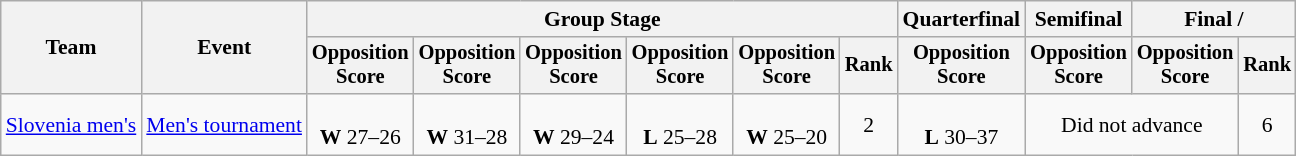<table class="wikitable" style="font-size:90%">
<tr>
<th rowspan=2>Team</th>
<th rowspan=2>Event</th>
<th colspan=6>Group Stage</th>
<th>Quarterfinal</th>
<th>Semifinal</th>
<th colspan=2>Final / </th>
</tr>
<tr style="font-size:95%">
<th>Opposition<br>Score</th>
<th>Opposition<br>Score</th>
<th>Opposition<br>Score</th>
<th>Opposition<br>Score</th>
<th>Opposition<br>Score</th>
<th>Rank</th>
<th>Opposition<br>Score</th>
<th>Opposition<br>Score</th>
<th>Opposition<br>Score</th>
<th>Rank</th>
</tr>
<tr align=center>
<td align=left><a href='#'>Slovenia men's</a></td>
<td align=left><a href='#'>Men's tournament</a></td>
<td><br><strong>W</strong> 27–26</td>
<td><br><strong>W</strong> 31–28</td>
<td><br><strong>W</strong> 29–24</td>
<td><br><strong>L</strong> 25–28</td>
<td><br><strong>W</strong> 25–20</td>
<td>2</td>
<td><br><strong>L</strong> 30–37</td>
<td colspan=2>Did not advance</td>
<td>6</td>
</tr>
</table>
